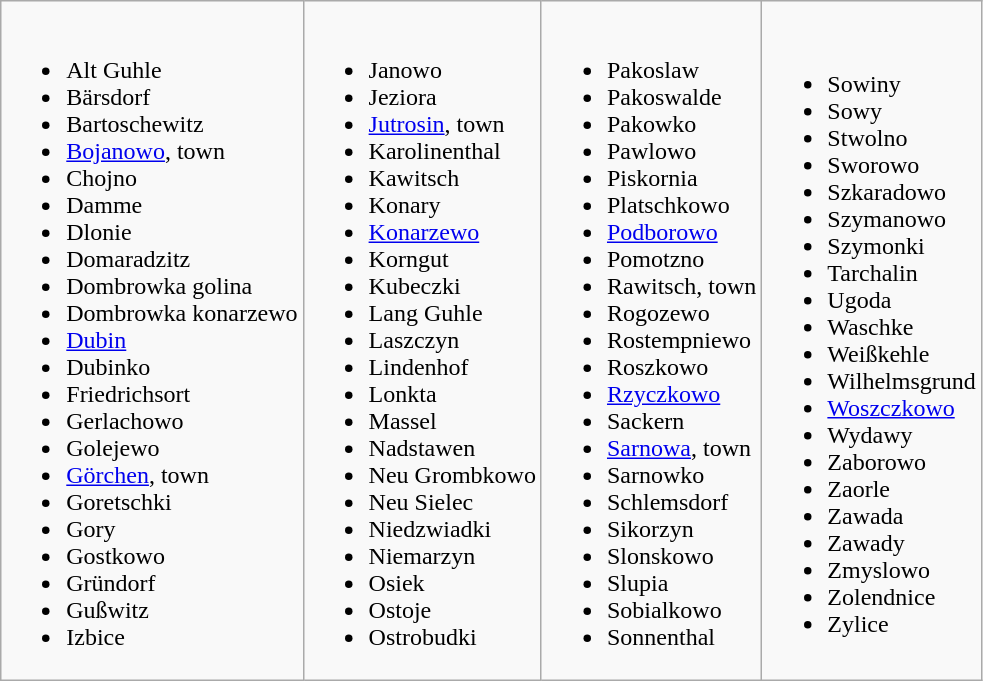<table class="wikitable">
<tr>
<td><br><ul><li>Alt Guhle</li><li>Bärsdorf</li><li>Bartoschewitz</li><li><a href='#'>Bojanowo</a>, town</li><li>Chojno</li><li>Damme</li><li>Dlonie</li><li>Domaradzitz</li><li>Dombrowka golina</li><li>Dombrowka konarzewo</li><li><a href='#'>Dubin</a></li><li>Dubinko</li><li>Friedrichsort</li><li>Gerlachowo</li><li>Golejewo</li><li><a href='#'>Görchen</a>, town</li><li>Goretschki</li><li>Gory</li><li>Gostkowo</li><li>Gründorf</li><li>Gußwitz</li><li>Izbice</li></ul></td>
<td><br><ul><li>Janowo</li><li>Jeziora</li><li><a href='#'>Jutrosin</a>, town</li><li>Karolinenthal</li><li>Kawitsch</li><li>Konary</li><li><a href='#'>Konarzewo</a></li><li>Korngut</li><li>Kubeczki</li><li>Lang Guhle</li><li>Laszczyn</li><li>Lindenhof</li><li>Lonkta</li><li>Massel</li><li>Nadstawen</li><li>Neu Grombkowo</li><li>Neu Sielec</li><li>Niedzwiadki</li><li>Niemarzyn</li><li>Osiek</li><li>Ostoje</li><li>Ostrobudki</li></ul></td>
<td><br><ul><li>Pakoslaw</li><li>Pakoswalde</li><li>Pakowko</li><li>Pawlowo</li><li>Piskornia</li><li>Platschkowo</li><li><a href='#'>Podborowo</a></li><li>Pomotzno</li><li>Rawitsch, town</li><li>Rogozewo</li><li>Rostempniewo</li><li>Roszkowo</li><li><a href='#'>Rzyczkowo</a></li><li>Sackern</li><li><a href='#'>Sarnowa</a>, town</li><li>Sarnowko</li><li>Schlemsdorf</li><li>Sikorzyn</li><li>Slonskowo</li><li>Slupia</li><li>Sobialkowo</li><li>Sonnenthal</li></ul></td>
<td><br><ul><li>Sowiny</li><li>Sowy</li><li>Stwolno</li><li>Sworowo</li><li>Szkaradowo</li><li>Szymanowo</li><li>Szymonki</li><li>Tarchalin</li><li>Ugoda</li><li>Waschke</li><li>Weißkehle</li><li>Wilhelmsgrund</li><li><a href='#'>Woszczkowo</a></li><li>Wydawy</li><li>Zaborowo</li><li>Zaorle</li><li>Zawada</li><li>Zawady</li><li>Zmyslowo</li><li>Zolendnice</li><li>Zylice</li></ul></td>
</tr>
</table>
